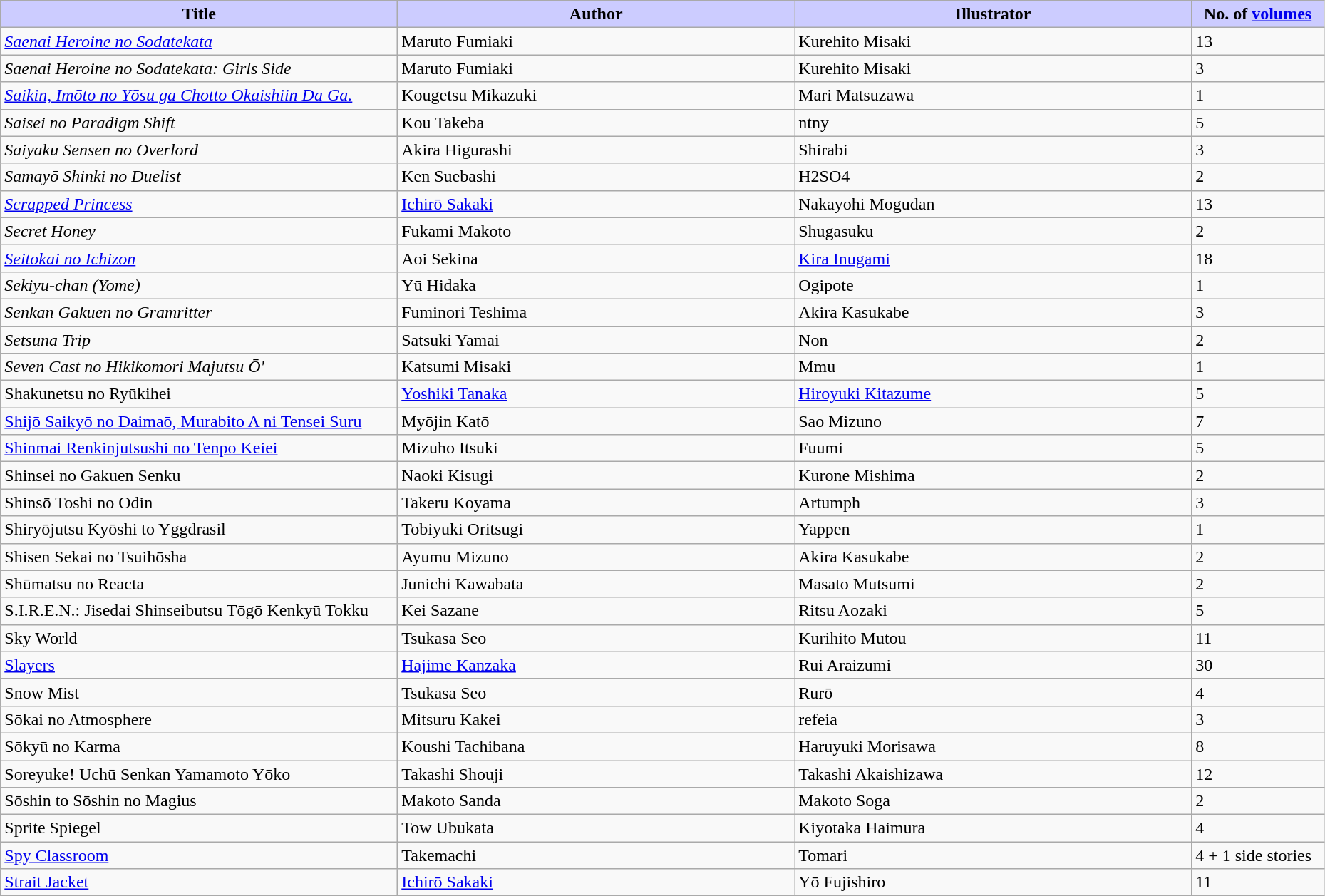<table class="wikitable" style="width: 98%;">
<tr>
<th width=30% style="background:#ccf;">Title</th>
<th width=30% style="background:#ccf;">Author</th>
<th width=30% style="background:#ccf;">Illustrator</th>
<th width=10% style="background:#ccf;">No. of <a href='#'>volumes</a></th>
</tr>
<tr>
<td><em><a href='#'>Saenai Heroine no Sodatekata</a></em></td>
<td>Maruto Fumiaki</td>
<td>Kurehito Misaki</td>
<td>13</td>
</tr>
<tr>
<td><em>Saenai Heroine no Sodatekata: Girls Side</em></td>
<td>Maruto Fumiaki</td>
<td>Kurehito Misaki</td>
<td>3</td>
</tr>
<tr>
<td><em><a href='#'>Saikin, Imōto no Yōsu ga Chotto Okaishiin Da Ga.</a></em></td>
<td>Kougetsu Mikazuki</td>
<td>Mari Matsuzawa</td>
<td>1</td>
</tr>
<tr>
<td><em>Saisei no Paradigm Shift</em></td>
<td>Kou Takeba</td>
<td>ntny</td>
<td>5</td>
</tr>
<tr>
<td><em>Saiyaku Sensen no Overlord</em></td>
<td>Akira Higurashi</td>
<td>Shirabi</td>
<td>3</td>
</tr>
<tr>
<td><em>Samayō Shinki no Duelist</em></td>
<td>Ken Suebashi</td>
<td>H2SO4</td>
<td>2</td>
</tr>
<tr>
<td><em><a href='#'>Scrapped Princess</a></em></td>
<td><a href='#'>Ichirō Sakaki</a></td>
<td>Nakayohi Mogudan</td>
<td>13</td>
</tr>
<tr>
<td><em>Secret Honey</em></td>
<td>Fukami Makoto</td>
<td>Shugasuku</td>
<td>2</td>
</tr>
<tr>
<td><em><a href='#'>Seitokai no Ichizon</a></em></td>
<td>Aoi Sekina</td>
<td><a href='#'>Kira Inugami</a></td>
<td>18</td>
</tr>
<tr>
<td><em>Sekiyu-chan (Yome)</em></td>
<td>Yū Hidaka</td>
<td>Ogipote</td>
<td>1</td>
</tr>
<tr>
<td><em>Senkan Gakuen no Gramritter</em></td>
<td>Fuminori Teshima</td>
<td>Akira Kasukabe</td>
<td>3</td>
</tr>
<tr>
<td><em>Setsuna Trip</em></td>
<td>Satsuki Yamai</td>
<td>Non</td>
<td>2</td>
</tr>
<tr>
<td><em>Seven Cast no Hikikomori Majutsu Ō'</td>
<td>Katsumi Misaki</td>
<td>Mmu</td>
<td>1</td>
</tr>
<tr>
<td></em>Shakunetsu no Ryūkihei<em></td>
<td><a href='#'>Yoshiki Tanaka</a></td>
<td><a href='#'>Hiroyuki Kitazume</a></td>
<td>5</td>
</tr>
<tr>
<td></em><a href='#'>Shijō Saikyō no Daimaō, Murabito A ni Tensei Suru</a><em></td>
<td>Myōjin Katō</td>
<td>Sao Mizuno</td>
<td>7</td>
</tr>
<tr>
<td></em><a href='#'>Shinmai Renkinjutsushi no Tenpo Keiei</a><em></td>
<td>Mizuho Itsuki</td>
<td>Fuumi</td>
<td>5</td>
</tr>
<tr>
<td></em>Shinsei no Gakuen Senku<em></td>
<td>Naoki Kisugi</td>
<td>Kurone Mishima</td>
<td>2</td>
</tr>
<tr>
<td></em>Shinsō Toshi no Odin<em></td>
<td>Takeru Koyama</td>
<td>Artumph</td>
<td>3</td>
</tr>
<tr>
<td></em>Shiryōjutsu Kyōshi to Yggdrasil<em></td>
<td>Tobiyuki Oritsugi</td>
<td>Yappen</td>
<td>1</td>
</tr>
<tr>
<td></em>Shisen Sekai no Tsuihōsha<em></td>
<td>Ayumu Mizuno</td>
<td>Akira Kasukabe</td>
<td>2</td>
</tr>
<tr>
<td></em>Shūmatsu no Reacta<em></td>
<td>Junichi Kawabata</td>
<td>Masato Mutsumi</td>
<td>2</td>
</tr>
<tr>
<td></em>S.I.R.E.N.: Jisedai Shinseibutsu Tōgō Kenkyū Tokku<em></td>
<td>Kei Sazane</td>
<td>Ritsu Aozaki</td>
<td>5</td>
</tr>
<tr>
<td></em>Sky World<em></td>
<td>Tsukasa Seo</td>
<td>Kurihito Mutou</td>
<td>11</td>
</tr>
<tr>
<td></em><a href='#'>Slayers</a><em></td>
<td><a href='#'>Hajime Kanzaka</a></td>
<td>Rui Araizumi</td>
<td>30</td>
</tr>
<tr>
<td></em>Snow Mist<em></td>
<td>Tsukasa Seo</td>
<td>Rurō</td>
<td>4</td>
</tr>
<tr>
<td></em>Sōkai no Atmosphere<em></td>
<td>Mitsuru Kakei</td>
<td>refeia</td>
<td>3</td>
</tr>
<tr>
<td></em>Sōkyū no Karma<em></td>
<td>Koushi Tachibana</td>
<td>Haruyuki Morisawa</td>
<td>8</td>
</tr>
<tr>
<td></em>Soreyuke! Uchū Senkan Yamamoto Yōko<em></td>
<td>Takashi Shouji</td>
<td>Takashi Akaishizawa</td>
<td>12</td>
</tr>
<tr>
<td></em>Sōshin to Sōshin no Magius<em></td>
<td>Makoto Sanda</td>
<td>Makoto Soga</td>
<td>2</td>
</tr>
<tr>
<td></em>Sprite Spiegel<em></td>
<td>Tow Ubukata</td>
<td>Kiyotaka Haimura</td>
<td>4</td>
</tr>
<tr>
<td></em><a href='#'>Spy Classroom</a><em></td>
<td>Takemachi</td>
<td>Tomari</td>
<td>4 + 1 side stories</td>
</tr>
<tr>
<td></em><a href='#'>Strait Jacket</a><em></td>
<td><a href='#'>Ichirō Sakaki</a></td>
<td>Yō Fujishiro</td>
<td>11</td>
</tr>
</table>
